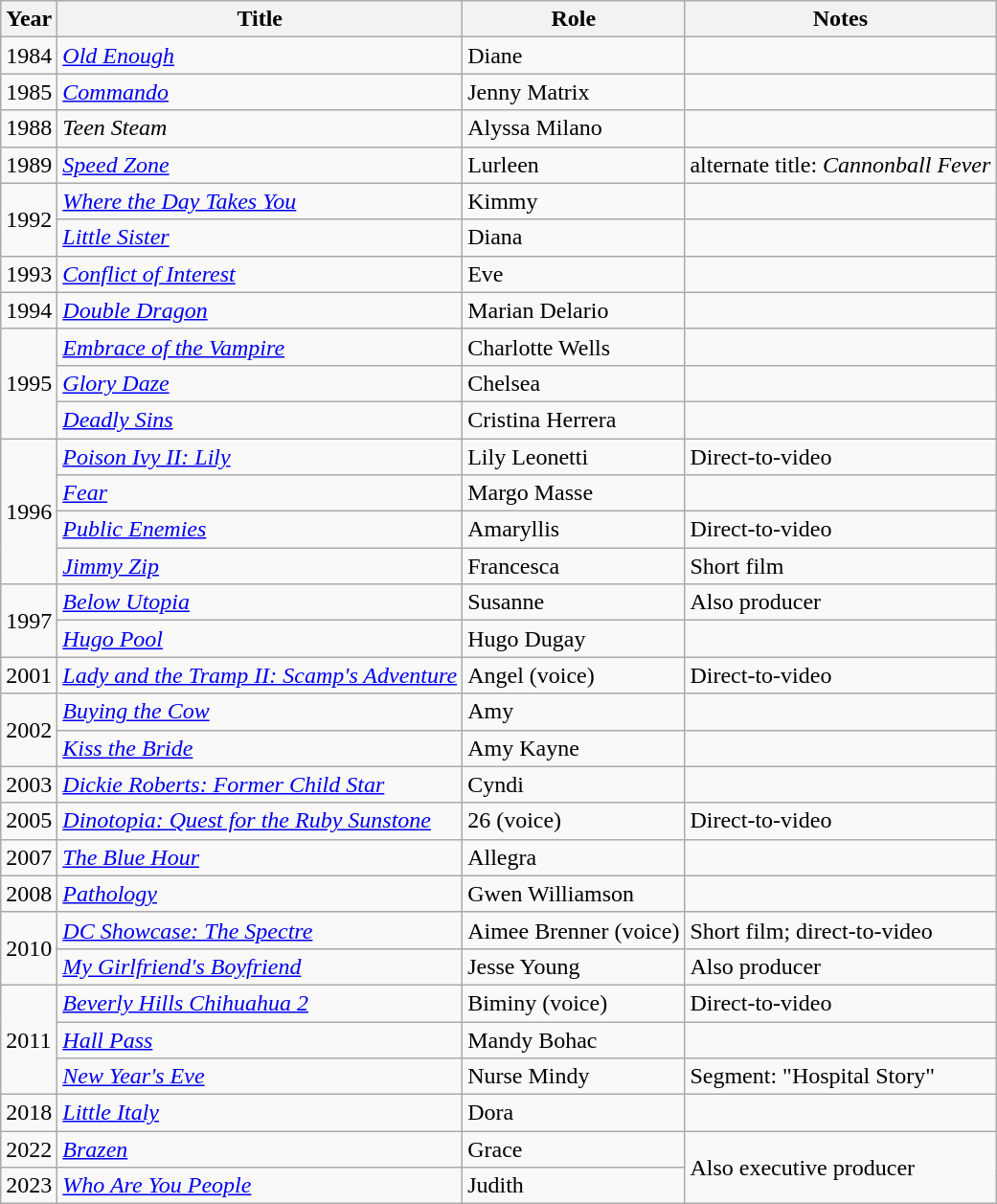<table class="wikitable sortable">
<tr>
<th>Year</th>
<th>Title</th>
<th>Role</th>
<th class="unsortable">Notes</th>
</tr>
<tr>
<td>1984</td>
<td><em><a href='#'>Old Enough</a></em></td>
<td>Diane</td>
<td></td>
</tr>
<tr>
<td>1985</td>
<td><em><a href='#'>Commando</a></em></td>
<td>Jenny Matrix</td>
<td></td>
</tr>
<tr>
<td>1988</td>
<td><em>Teen Steam</em></td>
<td>Alyssa Milano</td>
<td></td>
</tr>
<tr>
<td>1989</td>
<td><em><a href='#'>Speed Zone</a></em></td>
<td>Lurleen</td>
<td>alternate title: <em>Cannonball Fever</em></td>
</tr>
<tr>
<td rowspan=2>1992</td>
<td><em><a href='#'>Where the Day Takes You</a></em></td>
<td>Kimmy</td>
<td></td>
</tr>
<tr>
<td><em><a href='#'>Little Sister</a></em></td>
<td>Diana</td>
<td></td>
</tr>
<tr>
<td>1993</td>
<td><em><a href='#'>Conflict of Interest</a></em></td>
<td>Eve</td>
<td></td>
</tr>
<tr>
<td>1994</td>
<td><em><a href='#'>Double Dragon</a></em></td>
<td>Marian Delario</td>
<td></td>
</tr>
<tr>
<td rowspan=3>1995</td>
<td><em><a href='#'>Embrace of the Vampire</a></em></td>
<td>Charlotte Wells</td>
<td></td>
</tr>
<tr>
<td><em><a href='#'>Glory Daze</a></em></td>
<td>Chelsea</td>
<td></td>
</tr>
<tr>
<td><em><a href='#'>Deadly Sins</a></em></td>
<td>Cristina Herrera</td>
<td></td>
</tr>
<tr>
<td rowspan=4>1996</td>
<td><em><a href='#'>Poison Ivy II: Lily</a></em></td>
<td>Lily Leonetti</td>
<td>Direct-to-video</td>
</tr>
<tr>
<td><em><a href='#'>Fear</a></em></td>
<td>Margo Masse</td>
<td></td>
</tr>
<tr>
<td><em><a href='#'>Public Enemies</a></em></td>
<td>Amaryllis</td>
<td>Direct-to-video</td>
</tr>
<tr>
<td><em><a href='#'>Jimmy Zip</a></em></td>
<td>Francesca</td>
<td>Short film</td>
</tr>
<tr>
<td rowspan=2>1997</td>
<td><em><a href='#'>Below Utopia</a></em></td>
<td>Susanne</td>
<td>Also producer</td>
</tr>
<tr>
<td><em><a href='#'>Hugo Pool</a></em></td>
<td>Hugo Dugay</td>
<td></td>
</tr>
<tr>
<td>2001</td>
<td><em><a href='#'>Lady and the Tramp II: Scamp's Adventure</a></em></td>
<td>Angel (voice)</td>
<td>Direct-to-video</td>
</tr>
<tr>
<td rowspan=2>2002</td>
<td><em><a href='#'>Buying the Cow</a></em></td>
<td>Amy</td>
<td></td>
</tr>
<tr>
<td><em><a href='#'>Kiss the Bride</a></em></td>
<td>Amy Kayne</td>
<td></td>
</tr>
<tr>
<td>2003</td>
<td><em><a href='#'>Dickie Roberts: Former Child Star</a></em></td>
<td>Cyndi</td>
<td></td>
</tr>
<tr>
<td>2005</td>
<td><em><a href='#'>Dinotopia: Quest for the Ruby Sunstone</a></em></td>
<td>26 (voice)</td>
<td>Direct-to-video</td>
</tr>
<tr>
<td>2007</td>
<td><em><a href='#'>The Blue Hour</a></em></td>
<td>Allegra</td>
<td></td>
</tr>
<tr>
<td>2008</td>
<td><em><a href='#'>Pathology</a></em></td>
<td>Gwen Williamson</td>
<td></td>
</tr>
<tr>
<td rowspan=2>2010</td>
<td><em><a href='#'>DC Showcase: The Spectre</a></em></td>
<td>Aimee Brenner (voice)</td>
<td>Short film; direct-to-video</td>
</tr>
<tr>
<td><em><a href='#'>My Girlfriend's Boyfriend</a></em></td>
<td>Jesse Young</td>
<td>Also producer</td>
</tr>
<tr>
<td rowspan=3>2011</td>
<td><em><a href='#'>Beverly Hills Chihuahua 2</a></em></td>
<td>Biminy (voice)</td>
<td>Direct-to-video</td>
</tr>
<tr>
<td><em><a href='#'>Hall Pass</a></em></td>
<td>Mandy Bohac</td>
<td></td>
</tr>
<tr>
<td><em><a href='#'>New Year's Eve</a></em></td>
<td>Nurse Mindy</td>
<td>Segment: "Hospital Story"</td>
</tr>
<tr>
<td>2018</td>
<td><em><a href='#'>Little Italy</a></em></td>
<td>Dora</td>
<td></td>
</tr>
<tr>
<td>2022</td>
<td><em><a href='#'>Brazen</a></em></td>
<td>Grace</td>
<td rowspan="2">Also executive producer</td>
</tr>
<tr>
<td>2023</td>
<td><em><a href='#'>Who Are You People</a></em></td>
<td>Judith</td>
</tr>
</table>
